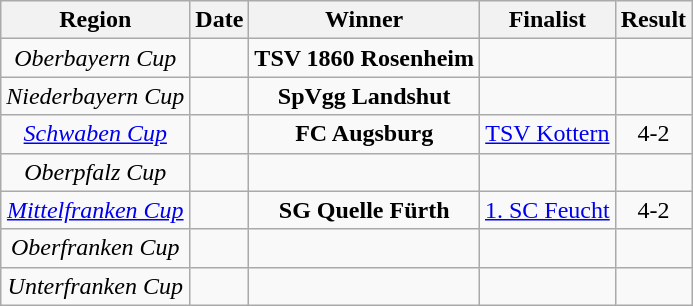<table class="wikitable">
<tr>
<th>Region</th>
<th>Date</th>
<th>Winner</th>
<th>Finalist</th>
<th>Result</th>
</tr>
<tr align="center">
<td><em>Oberbayern Cup</em></td>
<td></td>
<td><strong>TSV 1860 Rosenheim</strong></td>
<td></td>
<td></td>
</tr>
<tr align="center">
<td><em>Niederbayern Cup</em></td>
<td></td>
<td><strong>SpVgg Landshut</strong></td>
<td></td>
<td></td>
</tr>
<tr align="center">
<td><em><a href='#'>Schwaben Cup</a></em></td>
<td></td>
<td><strong>FC Augsburg</strong></td>
<td><a href='#'>TSV Kottern</a></td>
<td>4-2</td>
</tr>
<tr align="center">
<td><em>Oberpfalz Cup</em></td>
<td></td>
<td></td>
<td></td>
<td></td>
</tr>
<tr align="center">
<td><em><a href='#'>Mittelfranken Cup</a></em></td>
<td></td>
<td><strong>SG Quelle Fürth</strong></td>
<td><a href='#'>1. SC Feucht</a></td>
<td>4-2</td>
</tr>
<tr align="center">
<td><em>Oberfranken Cup</em></td>
<td></td>
<td></td>
<td></td>
<td></td>
</tr>
<tr align="center">
<td><em>Unterfranken Cup</em></td>
<td></td>
<td></td>
<td></td>
<td></td>
</tr>
</table>
